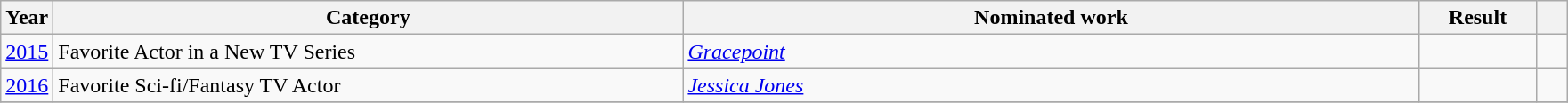<table class=wikitable>
<tr>
<th scope="col" style="width:1em;">Year</th>
<th scope="col" style="width:29em;">Category</th>
<th scope="col" style="width:34em;">Nominated work</th>
<th scope="col" style="width:5em;">Result</th>
<th scope="col" style="width:1em;"></th>
</tr>
<tr>
<td><a href='#'>2015</a></td>
<td>Favorite Actor in a New TV Series</td>
<td><em><a href='#'>Gracepoint</a></em></td>
<td></td>
<td></td>
</tr>
<tr>
<td><a href='#'>2016</a></td>
<td>Favorite Sci-fi/Fantasy TV Actor</td>
<td><em><a href='#'>Jessica Jones</a></em></td>
<td></td>
<td></td>
</tr>
<tr>
</tr>
</table>
